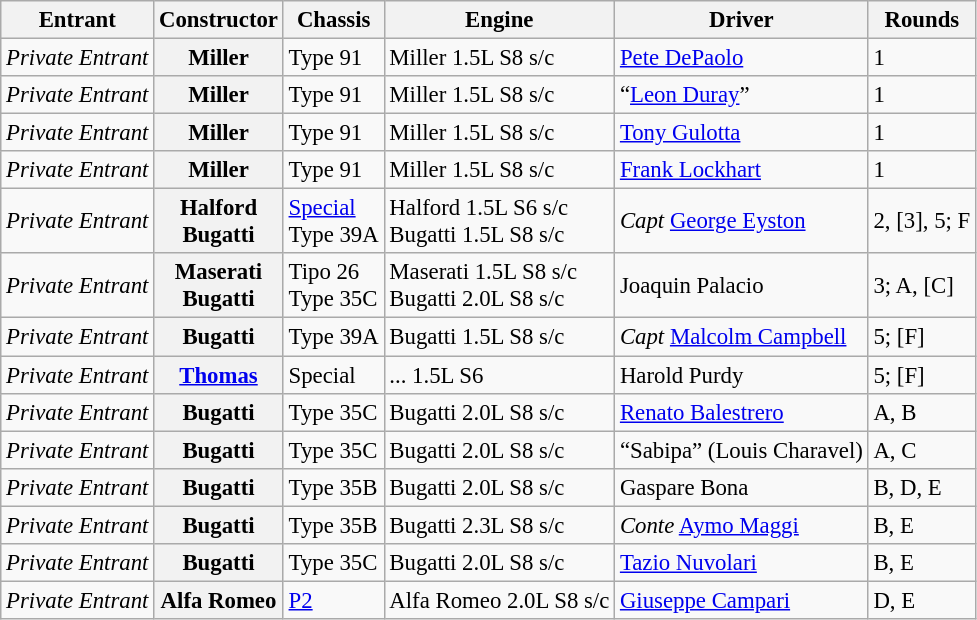<table class="wikitable" style="font-size: 95%">
<tr>
<th>Entrant</th>
<th>Constructor</th>
<th>Chassis</th>
<th>Engine</th>
<th>Driver</th>
<th>Rounds</th>
</tr>
<tr>
<td><em>Private Entrant</em></td>
<th>Miller</th>
<td>Type 91</td>
<td>Miller 1.5L S8 s/c</td>
<td> <a href='#'>Pete DePaolo</a></td>
<td>1</td>
</tr>
<tr>
<td><em>Private Entrant</em></td>
<th>Miller</th>
<td>Type 91</td>
<td>Miller 1.5L S8 s/c</td>
<td> “<a href='#'>Leon Duray</a>”</td>
<td>1</td>
</tr>
<tr>
<td><em>Private Entrant</em></td>
<th>Miller</th>
<td>Type 91</td>
<td>Miller 1.5L S8 s/c</td>
<td> <a href='#'>Tony Gulotta</a></td>
<td>1</td>
</tr>
<tr>
<td><em>Private Entrant</em></td>
<th>Miller</th>
<td>Type 91</td>
<td>Miller 1.5L S8 s/c</td>
<td> <a href='#'>Frank Lockhart</a></td>
<td>1</td>
</tr>
<tr>
<td><em>Private Entrant</em></td>
<th>Halford<br>Bugatti</th>
<td><a href='#'>Special</a><br>Type 39A</td>
<td>Halford 1.5L S6 s/c<br>Bugatti 1.5L S8 s/c</td>
<td> <em>Capt</em> <a href='#'>George Eyston</a></td>
<td>2, [3], 5; F</td>
</tr>
<tr>
<td><em>Private Entrant</em></td>
<th>Maserati<br>Bugatti</th>
<td>Tipo 26<br> Type 35C</td>
<td>Maserati 1.5L S8 s/c<br>Bugatti 2.0L S8 s/c</td>
<td> Joaquin Palacio</td>
<td>3; A, [C]</td>
</tr>
<tr>
<td><em>Private Entrant</em></td>
<th>Bugatti</th>
<td>Type 39A</td>
<td>Bugatti 1.5L S8 s/c</td>
<td> <em>Capt</em> <a href='#'>Malcolm Campbell</a></td>
<td>5; [F]</td>
</tr>
<tr>
<td><em>Private Entrant</em></td>
<th><a href='#'>Thomas</a></th>
<td>Special</td>
<td>... 1.5L S6</td>
<td> Harold Purdy</td>
<td>5; [F]</td>
</tr>
<tr>
<td><em>Private Entrant</em></td>
<th>Bugatti</th>
<td>Type 35C</td>
<td>Bugatti 2.0L S8 s/c</td>
<td> <a href='#'>Renato Balestrero</a></td>
<td>A, B</td>
</tr>
<tr>
<td><em>Private Entrant</em></td>
<th>Bugatti</th>
<td>Type 35C</td>
<td>Bugatti 2.0L S8 s/c</td>
<td> “Sabipa” (Louis Charavel)</td>
<td>A, C</td>
</tr>
<tr>
<td><em>Private Entrant</em></td>
<th>Bugatti</th>
<td>Type 35B</td>
<td>Bugatti 2.0L S8 s/c</td>
<td> Gaspare Bona</td>
<td>B, D, E</td>
</tr>
<tr>
<td><em>Private Entrant</em></td>
<th>Bugatti</th>
<td>Type 35B</td>
<td>Bugatti 2.3L S8 s/c</td>
<td> <em>Conte</em> <a href='#'>Aymo Maggi</a></td>
<td>B, E</td>
</tr>
<tr>
<td><em>Private Entrant</em></td>
<th>Bugatti</th>
<td>Type 35C</td>
<td>Bugatti 2.0L S8 s/c</td>
<td> <a href='#'>Tazio Nuvolari</a></td>
<td>B, E</td>
</tr>
<tr>
<td><em>Private Entrant</em></td>
<th>Alfa Romeo</th>
<td><a href='#'>P2</a></td>
<td>Alfa Romeo 2.0L S8 s/c</td>
<td> <a href='#'>Giuseppe Campari</a></td>
<td>D, E</td>
</tr>
</table>
